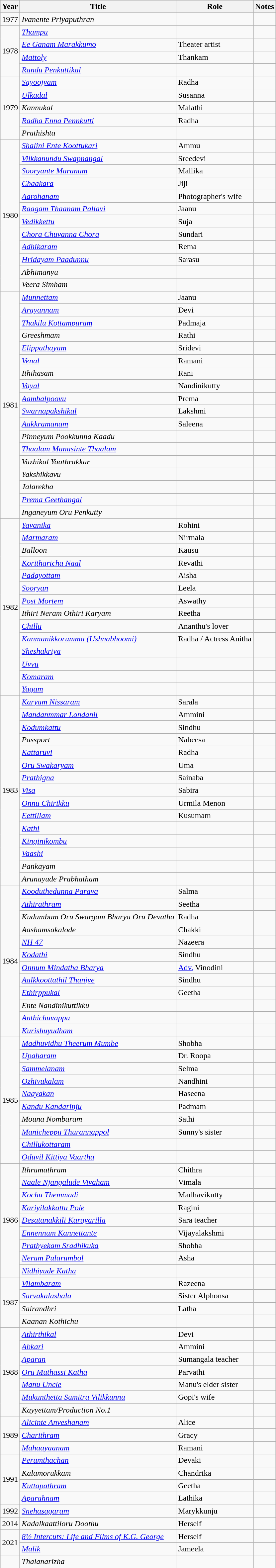<table class="wikitable plainrowheaders sortable">
<tr>
<th scope="col">Year</th>
<th scope="col">Title</th>
<th scope="col">Role</th>
<th scope="col" class="unsortable">Notes</th>
</tr>
<tr>
<td>1977</td>
<td><em>Ivanente Priyaputhran</em></td>
<td></td>
<td></td>
</tr>
<tr>
<td rowspan=4>1978</td>
<td><em><a href='#'>Thampu</a></em></td>
<td></td>
<td></td>
</tr>
<tr>
<td><em><a href='#'>Ee Ganam Marakkumo</a></em></td>
<td>Theater artist</td>
<td></td>
</tr>
<tr>
<td><em><a href='#'>Mattoly</a></em></td>
<td>Thankam</td>
<td></td>
</tr>
<tr>
<td><em><a href='#'>Randu Penkuttikal</a></em></td>
<td></td>
<td></td>
</tr>
<tr>
<td rowspan=5>1979</td>
<td><em><a href='#'>Sayoojyam</a></em></td>
<td>Radha</td>
<td></td>
</tr>
<tr>
<td><em><a href='#'>Ulkadal</a></em></td>
<td>Susanna</td>
<td></td>
</tr>
<tr>
<td><em>Kannukal</em></td>
<td>Malathi</td>
<td></td>
</tr>
<tr>
<td><em><a href='#'>Radha Enna Pennkutti</a></em></td>
<td>Radha</td>
<td></td>
</tr>
<tr>
<td><em>Prathishta</em></td>
<td></td>
<td></td>
</tr>
<tr>
<td rowspan=12>1980</td>
<td><em><a href='#'>Shalini Ente Koottukari</a></em></td>
<td>Ammu</td>
<td></td>
</tr>
<tr>
<td><em><a href='#'>Vilkkanundu Swapnangal</a></em></td>
<td>Sreedevi</td>
<td></td>
</tr>
<tr>
<td><em><a href='#'>Sooryante Maranum</a></em></td>
<td>Mallika</td>
<td></td>
</tr>
<tr>
<td><em><a href='#'>Chaakara</a></em></td>
<td>Jiji</td>
<td></td>
</tr>
<tr>
<td><em><a href='#'>Aarohanam</a></em></td>
<td>Photographer's wife</td>
<td></td>
</tr>
<tr>
<td><em><a href='#'>Raagam Thaanam Pallavi</a></em></td>
<td>Jaanu</td>
<td></td>
</tr>
<tr>
<td><em><a href='#'>Vedikkettu</a></em></td>
<td>Suja</td>
<td></td>
</tr>
<tr>
<td><em><a href='#'>Chora Chuvanna Chora</a></em></td>
<td>Sundari</td>
<td></td>
</tr>
<tr>
<td><em><a href='#'>Adhikaram</a></em></td>
<td>Rema</td>
<td></td>
</tr>
<tr>
<td><em><a href='#'>Hridayam Paadunnu</a></em></td>
<td>Sarasu</td>
<td></td>
</tr>
<tr>
<td><em>Abhimanyu</em></td>
<td></td>
<td></td>
</tr>
<tr>
<td><em>Veera Simham</em></td>
<td></td>
<td></td>
</tr>
<tr>
<td rowspan=18>1981</td>
<td><em><a href='#'>Munnettam</a></em></td>
<td>Jaanu</td>
<td></td>
</tr>
<tr>
<td><em><a href='#'>Arayannam</a></em></td>
<td>Devi</td>
<td></td>
</tr>
<tr>
<td><em><a href='#'>Thakilu Kottampuram</a></em></td>
<td>Padmaja</td>
<td></td>
</tr>
<tr>
<td><em>Greeshmam</em></td>
<td>Rathi</td>
<td></td>
</tr>
<tr>
<td><em><a href='#'>Elippathayam</a></em></td>
<td>Sridevi</td>
<td></td>
</tr>
<tr>
<td><em><a href='#'>Venal</a></em></td>
<td>Ramani</td>
<td></td>
</tr>
<tr>
<td><em>Ithihasam</em></td>
<td>Rani</td>
<td></td>
</tr>
<tr>
<td><em><a href='#'>Vayal</a></em></td>
<td>Nandinikutty</td>
<td></td>
</tr>
<tr>
<td><em><a href='#'>Aambalpoovu</a> </em></td>
<td>Prema</td>
<td></td>
</tr>
<tr>
<td><em><a href='#'>Swarnapakshikal</a> </em></td>
<td>Lakshmi</td>
<td></td>
</tr>
<tr>
<td><em><a href='#'>Aakkramanam</a> </em></td>
<td>Saleena</td>
<td></td>
</tr>
<tr>
<td><em>Pinneyum Pookkunna Kaadu</em></td>
<td></td>
<td></td>
</tr>
<tr>
<td><em><a href='#'>Thaalam Manasinte Thaalam</a></em></td>
<td></td>
<td></td>
</tr>
<tr>
<td><em>Vazhikal Yaathrakkar</em></td>
<td></td>
<td></td>
</tr>
<tr>
<td><em>Yakshikkavu</em></td>
<td></td>
<td></td>
</tr>
<tr>
<td><em>Jalarekha</em></td>
<td></td>
<td></td>
</tr>
<tr>
<td><em><a href='#'>Prema Geethangal</a></em></td>
<td></td>
<td></td>
</tr>
<tr>
<td><em>Inganeyum Oru Penkutty</em></td>
<td></td>
<td></td>
</tr>
<tr>
<td rowspan=14>1982</td>
<td><em><a href='#'>Yavanika</a></em></td>
<td>Rohini</td>
<td></td>
</tr>
<tr>
<td><em><a href='#'>Marmaram</a></em></td>
<td>Nirmala</td>
<td></td>
</tr>
<tr>
<td><em>Balloon</em></td>
<td>Kausu</td>
<td></td>
</tr>
<tr>
<td><em><a href='#'>Koritharicha Naal</a></em></td>
<td>Revathi</td>
<td></td>
</tr>
<tr>
<td><em><a href='#'>Padayottam</a></em></td>
<td>Aisha</td>
<td></td>
</tr>
<tr>
<td><em><a href='#'>Sooryan</a></em></td>
<td>Leela</td>
<td></td>
</tr>
<tr>
<td><em><a href='#'>Post Mortem</a></em></td>
<td>Aswathy</td>
<td></td>
</tr>
<tr>
<td><em>Ithiri Neram Othiri Karyam</em></td>
<td>Reetha</td>
<td></td>
</tr>
<tr>
<td><em><a href='#'>Chillu</a></em></td>
<td>Ananthu's lover</td>
<td></td>
</tr>
<tr>
<td><em><a href='#'>Kanmanikkorumma (Ushnabhoomi)</a></em></td>
<td>Radha / Actress Anitha</td>
<td></td>
</tr>
<tr>
<td><em><a href='#'>Sheshakriya</a></em></td>
<td></td>
<td></td>
</tr>
<tr>
<td><em><a href='#'>Uvvu</a></em></td>
<td></td>
<td></td>
</tr>
<tr>
<td><em><a href='#'>Komaram</a></em></td>
<td></td>
<td></td>
</tr>
<tr>
<td><em><a href='#'>Yagam</a></em></td>
<td></td>
<td></td>
</tr>
<tr>
<td rowspan=15>1983</td>
<td><em><a href='#'>Karyam Nissaram</a></em></td>
<td>Sarala</td>
<td></td>
</tr>
<tr>
<td><em><a href='#'>Mandanmmar Londanil</a></em></td>
<td>Ammini</td>
<td></td>
</tr>
<tr>
<td><em><a href='#'>Kodumkattu</a></em></td>
<td>Sindhu</td>
<td></td>
</tr>
<tr>
<td><em>Passport</em></td>
<td>Nabeesa</td>
<td></td>
</tr>
<tr>
<td><em><a href='#'>Kattaruvi</a></em></td>
<td>Radha</td>
<td></td>
</tr>
<tr>
<td><em><a href='#'>Oru Swakaryam</a></em></td>
<td>Uma</td>
<td></td>
</tr>
<tr>
<td><em><a href='#'>Prathigna</a></em></td>
<td>Sainaba</td>
<td></td>
</tr>
<tr>
<td><em><a href='#'>Visa</a></em></td>
<td>Sabira</td>
<td></td>
</tr>
<tr>
<td><em><a href='#'>Onnu Chirikku</a></em></td>
<td>Urmila Menon</td>
<td></td>
</tr>
<tr>
<td><em><a href='#'>Eettillam</a></em></td>
<td>Kusumam</td>
<td></td>
</tr>
<tr>
<td><em><a href='#'>Kathi</a></em></td>
<td></td>
<td></td>
</tr>
<tr>
<td><em><a href='#'>Kinginikombu</a></em></td>
<td></td>
<td></td>
</tr>
<tr>
<td><em><a href='#'>Vaashi</a></em></td>
<td></td>
<td></td>
</tr>
<tr>
<td><em>Pankayam</em></td>
<td></td>
<td></td>
</tr>
<tr>
<td><em>Arunayude Prabhatham</em></td>
<td></td>
<td></td>
</tr>
<tr>
<td rowspan=12>1984</td>
<td><em><a href='#'>Kooduthedunna Parava</a></em></td>
<td>Salma</td>
<td></td>
</tr>
<tr>
<td><em><a href='#'>Athirathram</a></em></td>
<td>Seetha</td>
<td></td>
</tr>
<tr>
<td><em>Kudumbam Oru Swargam Bharya Oru Devatha</em></td>
<td>Radha</td>
<td></td>
</tr>
<tr>
<td><em>Aashamsakalode</em></td>
<td>Chakki</td>
<td></td>
</tr>
<tr>
<td><em><a href='#'>NH 47</a></em></td>
<td>Nazeera</td>
<td></td>
</tr>
<tr>
<td><em><a href='#'>Kodathi</a></em></td>
<td>Sindhu</td>
<td></td>
</tr>
<tr>
<td><em><a href='#'>Onnum Mindatha Bharya</a></em></td>
<td><a href='#'>Adv.</a> Vinodini</td>
<td></td>
</tr>
<tr>
<td><em><a href='#'>Aalkkoottathil Thaniye</a></em></td>
<td>Sindhu</td>
<td></td>
</tr>
<tr>
<td><em><a href='#'>Ethirppukal</a> </em></td>
<td>Geetha</td>
<td></td>
</tr>
<tr>
<td><em>Ente Nandinikuttikku</em></td>
<td></td>
<td></td>
</tr>
<tr>
<td><em><a href='#'>Anthichuvappu</a></em></td>
<td></td>
<td></td>
</tr>
<tr>
<td><em><a href='#'>Kurishuyudham</a></em></td>
<td></td>
<td></td>
</tr>
<tr>
<td rowspan=10>1985</td>
<td><em><a href='#'>Madhuvidhu Theerum Mumbe</a></em></td>
<td>Shobha</td>
<td></td>
</tr>
<tr>
<td><em><a href='#'>Upaharam</a></em></td>
<td>Dr. Roopa</td>
<td></td>
</tr>
<tr>
<td><em><a href='#'>Sammelanam</a></em></td>
<td>Selma</td>
<td></td>
</tr>
<tr>
<td><em><a href='#'>Ozhivukalam</a></em></td>
<td>Nandhini</td>
<td></td>
</tr>
<tr>
<td><em><a href='#'>Naayakan</a></em></td>
<td>Haseena</td>
<td></td>
</tr>
<tr>
<td><em><a href='#'>Kandu Kandarinju</a></em></td>
<td>Padmam</td>
<td></td>
</tr>
<tr>
<td><em>Mouna Nombaram</em></td>
<td>Sathi</td>
<td></td>
</tr>
<tr>
<td><em><a href='#'>Manicheppu Thurannappol</a></em></td>
<td>Sunny's sister</td>
<td></td>
</tr>
<tr>
<td><em><a href='#'>Chillukottaram</a></em></td>
<td></td>
<td></td>
</tr>
<tr>
<td><em><a href='#'>Oduvil Kittiya Vaartha</a></em></td>
<td></td>
<td></td>
</tr>
<tr>
<td rowspan=9>1986</td>
<td><em>Ithramathram</em></td>
<td>Chithra</td>
<td></td>
</tr>
<tr>
<td><em><a href='#'>Naale Njangalude Vivaham</a></em></td>
<td>Vimala</td>
<td></td>
</tr>
<tr>
<td><em><a href='#'>Kochu Themmadi</a></em></td>
<td>Madhavikutty</td>
<td></td>
</tr>
<tr>
<td><em><a href='#'>Kariyilakkattu Pole</a> </em></td>
<td>Ragini</td>
<td></td>
</tr>
<tr>
<td><em><a href='#'>Desatanakkili Karayarilla</a></em></td>
<td>Sara teacher</td>
<td></td>
</tr>
<tr>
<td><em><a href='#'>Ennennum Kannettante</a></em></td>
<td>Vijayalakshmi</td>
<td></td>
</tr>
<tr>
<td><em><a href='#'>Prathyekam Sradhikuka</a></em></td>
<td>Shobha</td>
<td></td>
</tr>
<tr>
<td><em><a href='#'>Neram Pularumbol</a></em></td>
<td>Asha</td>
<td></td>
</tr>
<tr>
<td><em><a href='#'>Nidhiyude Katha</a></em></td>
<td></td>
<td></td>
</tr>
<tr>
<td rowspan=4>1987</td>
<td><em><a href='#'>Vilambaram</a></em></td>
<td>Razeena</td>
<td></td>
</tr>
<tr>
<td><em><a href='#'>Sarvakalashala</a></em></td>
<td>Sister Alphonsa</td>
<td></td>
</tr>
<tr>
<td><em>Sairandhri</em></td>
<td>Latha</td>
<td></td>
</tr>
<tr>
<td><em>Kaanan Kothichu</em></td>
<td></td>
<td></td>
</tr>
<tr>
<td rowspan=7>1988</td>
<td><em><a href='#'>Athirthikal</a></em></td>
<td>Devi</td>
<td></td>
</tr>
<tr>
<td><em><a href='#'>Abkari</a></em></td>
<td>Ammini</td>
<td></td>
</tr>
<tr>
<td><em><a href='#'>Aparan</a></em></td>
<td>Sumangala teacher</td>
<td></td>
</tr>
<tr>
<td><em><a href='#'>Oru Muthassi Katha</a></em></td>
<td>Parvathi</td>
<td></td>
</tr>
<tr>
<td><em><a href='#'>Manu Uncle</a></em></td>
<td>Manu's elder sister</td>
<td></td>
</tr>
<tr>
<td><em><a href='#'>Mukunthetta Sumitra Vilikkunnu</a></em></td>
<td>Gopi's wife</td>
<td></td>
</tr>
<tr>
<td><em>Kayyettam/Production No.1</em></td>
<td></td>
<td></td>
</tr>
<tr>
<td rowspan=3>1989</td>
<td><em><a href='#'>Alicinte Anveshanam</a></em></td>
<td>Alice</td>
<td></td>
</tr>
<tr>
<td><em><a href='#'>Charithram</a></em></td>
<td>Gracy</td>
<td></td>
</tr>
<tr>
<td><em><a href='#'>Mahaayaanam</a></em></td>
<td>Ramani</td>
<td></td>
</tr>
<tr>
<td rowspan=4>1991</td>
<td><em><a href='#'>Perumthachan</a></em></td>
<td>Devaki</td>
<td></td>
</tr>
<tr>
<td><em>Kalamorukkam</em></td>
<td>Chandrika</td>
<td></td>
</tr>
<tr>
<td><em><a href='#'>Kuttapathram</a></em></td>
<td>Geetha</td>
<td></td>
</tr>
<tr>
<td><em><a href='#'>Aparahnam</a></em></td>
<td>Lathika</td>
<td></td>
</tr>
<tr>
<td>1992</td>
<td><em><a href='#'>Snehasagaram</a></em></td>
<td>Marykkunju</td>
<td></td>
</tr>
<tr>
<td>2014</td>
<td><em>Kadalkaattiloru Doothu</em></td>
<td>Herself</td>
<td></td>
</tr>
<tr>
<td rowspan=2>2021</td>
<td><em><a href='#'>8½ Intercuts: Life and Films of K.G. George</a></em></td>
<td>Herself</td>
<td></td>
</tr>
<tr>
<td><em><a href='#'>Malik</a></em></td>
<td>Jameela</td>
<td></td>
</tr>
<tr>
<td></td>
<td><em>Thalanarizha</em></td>
<td></td>
<td></td>
</tr>
<tr>
</tr>
</table>
